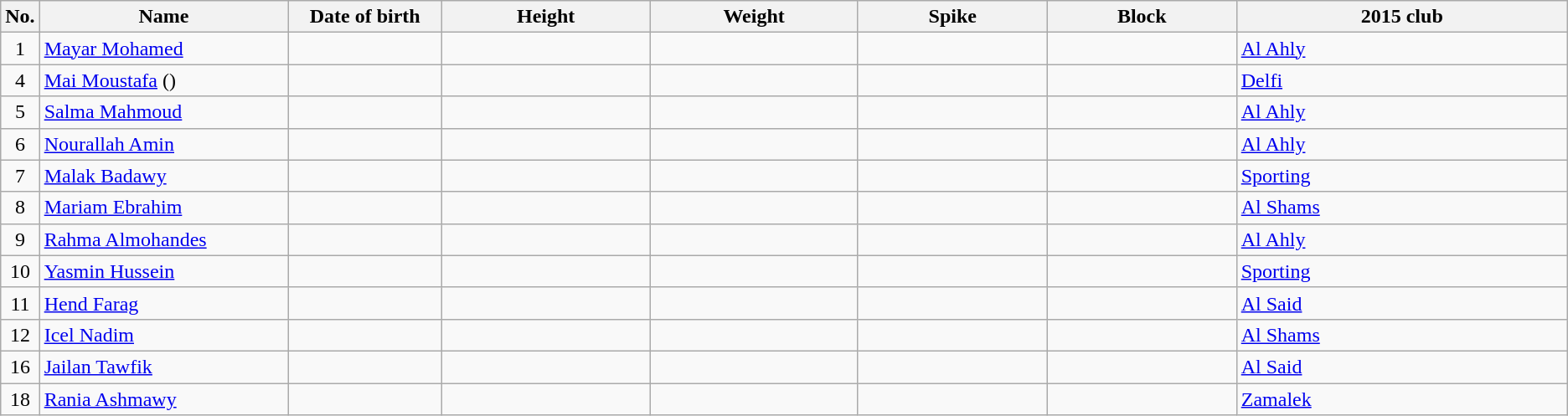<table class="wikitable sortable" style="text-align:center;">
<tr>
<th>No.</th>
<th style="width:13em">Name</th>
<th style="width:8em">Date of birth</th>
<th style="width:11em">Height</th>
<th style="width:11em">Weight</th>
<th style="width:10em">Spike</th>
<th style="width:10em">Block</th>
<th style="width:18em">2015 club</th>
</tr>
<tr>
<td>1</td>
<td align=left><a href='#'>Mayar Mohamed</a></td>
<td align=right></td>
<td></td>
<td></td>
<td></td>
<td></td>
<td align=left> <a href='#'>Al Ahly</a></td>
</tr>
<tr>
<td>4</td>
<td align=left><a href='#'>Mai Moustafa</a> ()</td>
<td align=right></td>
<td></td>
<td></td>
<td></td>
<td></td>
<td align=left> <a href='#'>Delfi</a></td>
</tr>
<tr>
<td>5</td>
<td align=left><a href='#'>Salma Mahmoud</a></td>
<td align=right></td>
<td></td>
<td></td>
<td></td>
<td></td>
<td align=left> <a href='#'>Al Ahly</a></td>
</tr>
<tr>
<td>6</td>
<td align=left><a href='#'>Nourallah Amin</a></td>
<td align=right></td>
<td></td>
<td></td>
<td></td>
<td></td>
<td align=left> <a href='#'>Al Ahly</a></td>
</tr>
<tr>
<td>7</td>
<td align=left><a href='#'>Malak Badawy</a></td>
<td align=right></td>
<td></td>
<td></td>
<td></td>
<td></td>
<td align=left> <a href='#'>Sporting</a></td>
</tr>
<tr>
<td>8</td>
<td align=left><a href='#'>Mariam Ebrahim</a></td>
<td align=right></td>
<td></td>
<td></td>
<td></td>
<td></td>
<td align=left> <a href='#'>Al Shams</a></td>
</tr>
<tr>
<td>9</td>
<td align=left><a href='#'>Rahma Almohandes</a></td>
<td align=right></td>
<td></td>
<td></td>
<td></td>
<td></td>
<td align=left> <a href='#'>Al Ahly</a></td>
</tr>
<tr>
<td>10</td>
<td align=left><a href='#'>Yasmin Hussein</a></td>
<td align=right></td>
<td></td>
<td></td>
<td></td>
<td></td>
<td align=left> <a href='#'>Sporting</a></td>
</tr>
<tr>
<td>11</td>
<td align=left><a href='#'>Hend Farag</a></td>
<td align=right></td>
<td></td>
<td></td>
<td></td>
<td></td>
<td align=left> <a href='#'>Al Said</a></td>
</tr>
<tr>
<td>12</td>
<td align=left><a href='#'>Icel Nadim</a></td>
<td align=right></td>
<td></td>
<td></td>
<td></td>
<td></td>
<td align=left> <a href='#'>Al Shams</a></td>
</tr>
<tr>
<td>16</td>
<td align=left><a href='#'>Jailan Tawfik</a></td>
<td align=right></td>
<td></td>
<td></td>
<td></td>
<td></td>
<td align=left> <a href='#'>Al Said</a></td>
</tr>
<tr>
<td>18</td>
<td align=left><a href='#'>Rania Ashmawy</a></td>
<td align=right></td>
<td></td>
<td></td>
<td></td>
<td></td>
<td align=left> <a href='#'>Zamalek</a></td>
</tr>
</table>
